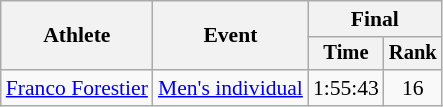<table class=wikitable style=font-size:90%;text-align:center>
<tr>
<th rowspan=2>Athlete</th>
<th rowspan=2>Event</th>
<th colspan=2>Final</th>
</tr>
<tr style=font-size:95%>
<th>Time</th>
<th>Rank</th>
</tr>
<tr>
<td align=left><a href='#'>Franco Forestier</a></td>
<td align=left><a href='#'>Men's individual</a></td>
<td>1:55:43</td>
<td>16</td>
</tr>
</table>
